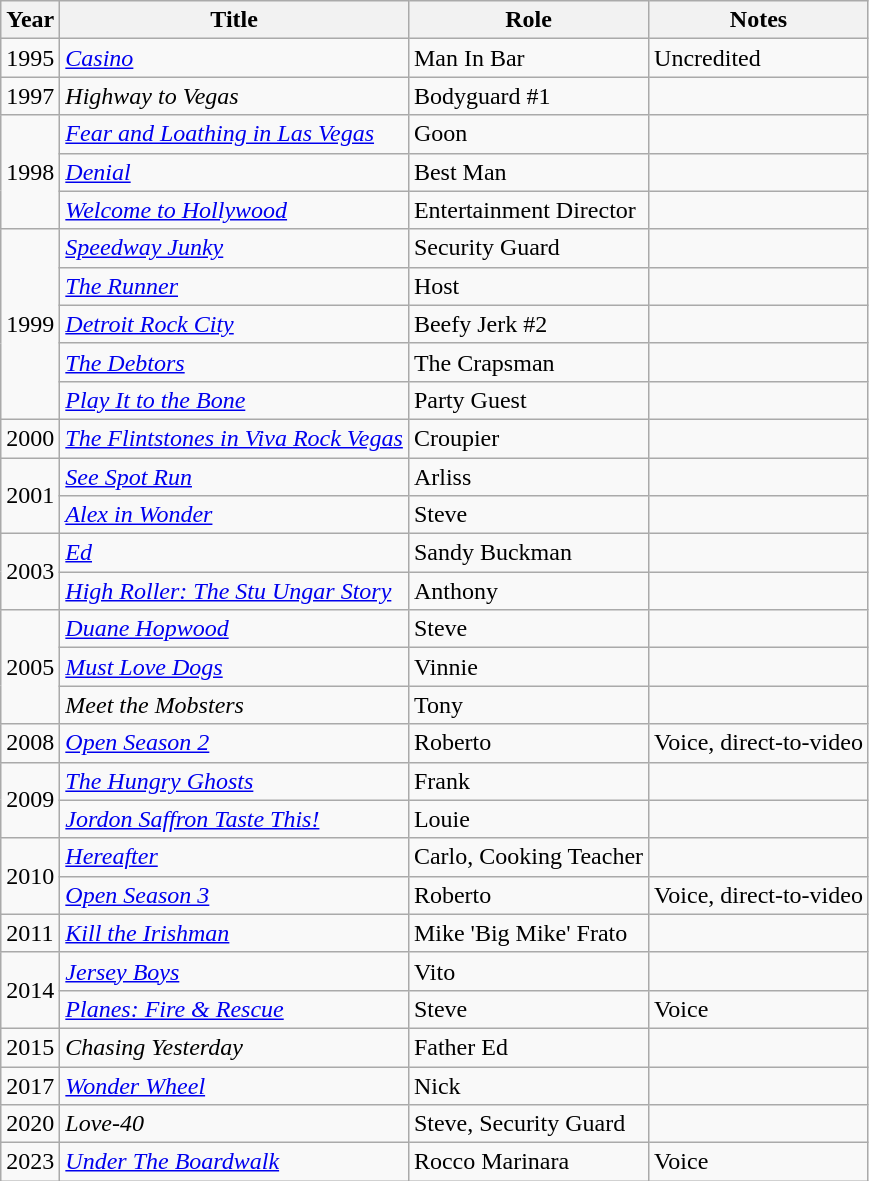<table class="wikitable sortable">
<tr>
<th>Year</th>
<th>Title</th>
<th>Role</th>
<th>Notes</th>
</tr>
<tr>
<td>1995</td>
<td><a href='#'><em>Casino</em></a></td>
<td>Man In Bar</td>
<td>Uncredited</td>
</tr>
<tr>
<td>1997</td>
<td><em>Highway to Vegas</em></td>
<td>Bodyguard #1</td>
<td></td>
</tr>
<tr>
<td rowspan=3>1998</td>
<td><a href='#'><em>Fear and Loathing in Las Vegas</em></a></td>
<td>Goon</td>
<td></td>
</tr>
<tr>
<td><a href='#'><em>Denial</em></a></td>
<td>Best Man</td>
<td></td>
</tr>
<tr>
<td><em><a href='#'>Welcome to Hollywood</a></em></td>
<td>Entertainment Director</td>
<td></td>
</tr>
<tr>
<td rowspan=5>1999</td>
<td><em><a href='#'>Speedway Junky</a></em></td>
<td>Security Guard</td>
<td></td>
</tr>
<tr>
<td><a href='#'><em>The Runner</em></a></td>
<td>Host</td>
<td></td>
</tr>
<tr>
<td><a href='#'><em>Detroit Rock City</em></a></td>
<td>Beefy Jerk #2</td>
<td></td>
</tr>
<tr>
<td><em><a href='#'>The Debtors</a></em></td>
<td>The Crapsman</td>
<td></td>
</tr>
<tr>
<td><em><a href='#'>Play It to the Bone</a></em></td>
<td>Party Guest</td>
<td></td>
</tr>
<tr>
<td>2000</td>
<td><em><a href='#'>The Flintstones in Viva Rock Vegas</a></em></td>
<td>Croupier</td>
<td></td>
</tr>
<tr>
<td rowspan="2">2001</td>
<td><em><a href='#'>See Spot Run</a></em></td>
<td>Arliss</td>
<td></td>
</tr>
<tr>
<td><em><a href='#'>Alex in Wonder</a></em></td>
<td>Steve</td>
<td></td>
</tr>
<tr>
<td rowspan=2>2003</td>
<td><a href='#'><em>Ed</em></a></td>
<td>Sandy Buckman</td>
<td></td>
</tr>
<tr>
<td><em><a href='#'>High Roller: The Stu Ungar Story</a></em></td>
<td>Anthony</td>
<td></td>
</tr>
<tr>
<td rowspan=3>2005</td>
<td><em><a href='#'>Duane Hopwood</a></em></td>
<td>Steve</td>
<td></td>
</tr>
<tr>
<td><em><a href='#'>Must Love Dogs</a></em></td>
<td>Vinnie</td>
<td></td>
</tr>
<tr>
<td><em>Meet the Mobsters</em></td>
<td>Tony</td>
<td></td>
</tr>
<tr>
<td>2008</td>
<td><em><a href='#'>Open Season 2</a></em></td>
<td>Roberto</td>
<td>Voice, direct-to-video</td>
</tr>
<tr>
<td rowspan=2>2009</td>
<td><em><a href='#'>The Hungry Ghosts</a></em></td>
<td>Frank</td>
<td></td>
</tr>
<tr>
<td><em><a href='#'>Jordon Saffron Taste This!</a></em></td>
<td>Louie</td>
<td></td>
</tr>
<tr>
<td rowspan=2>2010</td>
<td><a href='#'><em>Hereafter</em></a></td>
<td>Carlo, Cooking Teacher</td>
<td></td>
</tr>
<tr>
<td><em><a href='#'>Open Season 3</a></em></td>
<td>Roberto</td>
<td>Voice, direct-to-video</td>
</tr>
<tr>
<td>2011</td>
<td><em><a href='#'>Kill the Irishman</a></em></td>
<td>Mike 'Big Mike' Frato</td>
<td></td>
</tr>
<tr>
<td rowspan=2>2014</td>
<td><a href='#'><em>Jersey Boys</em></a></td>
<td>Vito</td>
<td></td>
</tr>
<tr>
<td><em><a href='#'>Planes: Fire & Rescue</a></em></td>
<td>Steve</td>
<td>Voice</td>
</tr>
<tr>
<td>2015</td>
<td><em>Chasing Yesterday</em></td>
<td>Father Ed</td>
<td></td>
</tr>
<tr>
<td>2017</td>
<td><a href='#'><em>Wonder Wheel</em></a></td>
<td>Nick</td>
<td></td>
</tr>
<tr>
<td>2020</td>
<td><em>Love-40</em></td>
<td>Steve, Security Guard</td>
<td></td>
</tr>
<tr>
<td>2023</td>
<td><em><a href='#'>Under The Boardwalk</a></em></td>
<td>Rocco Marinara</td>
<td>Voice</td>
</tr>
</table>
